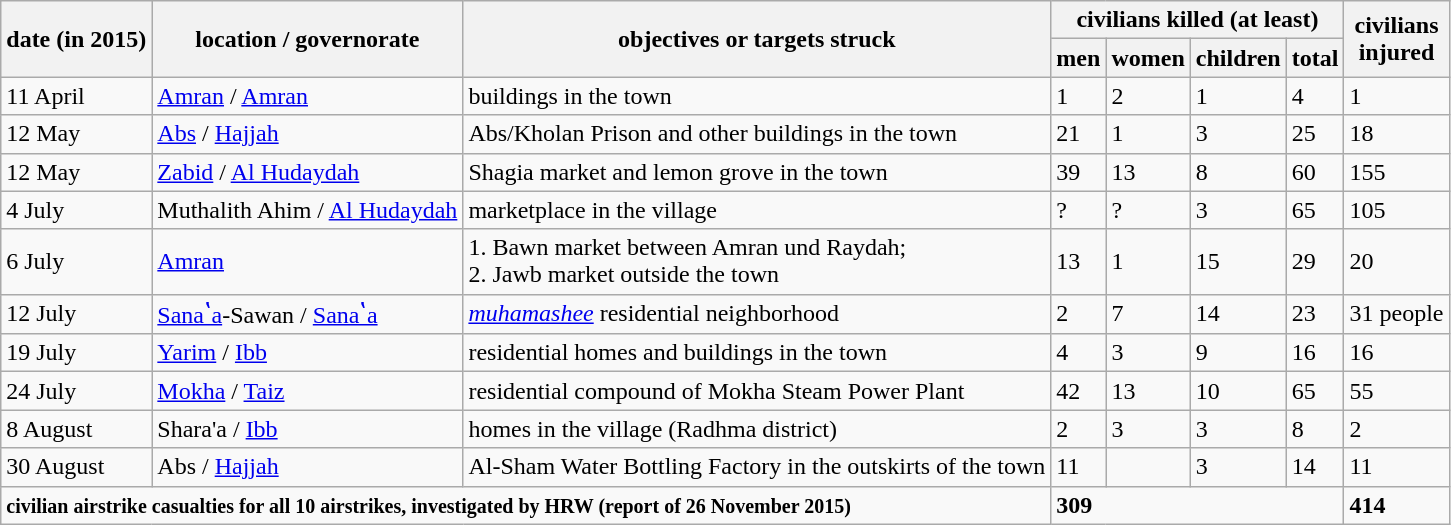<table class="wikitable">
<tr>
<th rowspan="2">date (in 2015)</th>
<th rowspan="2">location / governorate</th>
<th rowspan="2">objectives or targets struck</th>
<th colspan="4">civilians killed (at least)</th>
<th rowspan="2">civilians<br>injured</th>
</tr>
<tr>
<th>men</th>
<th>women</th>
<th>children</th>
<th>total</th>
</tr>
<tr>
<td>11 April</td>
<td><a href='#'>Amran</a> / <a href='#'>Amran</a></td>
<td>buildings in the town</td>
<td>1</td>
<td>2</td>
<td>1</td>
<td>4</td>
<td>1</td>
</tr>
<tr>
<td>12 May</td>
<td><a href='#'>Abs</a> / <a href='#'>Hajjah</a></td>
<td>Abs/Kholan Prison and other buildings in the town</td>
<td>21</td>
<td>1</td>
<td>3</td>
<td>25</td>
<td>18</td>
</tr>
<tr>
<td>12 May</td>
<td><a href='#'>Zabid</a> / <a href='#'>Al Hudaydah</a></td>
<td>Shagia market and lemon grove in the town</td>
<td>39</td>
<td>13</td>
<td>8</td>
<td>60</td>
<td>155</td>
</tr>
<tr>
<td>4 July</td>
<td>Muthalith Ahim / <a href='#'>Al Hudaydah</a></td>
<td>marketplace in the village</td>
<td>?</td>
<td>?</td>
<td>3</td>
<td>65</td>
<td>105</td>
</tr>
<tr>
<td>6 July</td>
<td><a href='#'>Amran</a></td>
<td>1. Bawn market between Amran und Raydah;<br>2. Jawb market outside the town</td>
<td>13</td>
<td>1</td>
<td>15</td>
<td>29</td>
<td>20</td>
</tr>
<tr>
<td>12 July</td>
<td><a href='#'>Sanaʽa</a>-Sawan / <a href='#'>Sanaʽa</a></td>
<td><em><a href='#'>muhamashee</a></em> residential neighborhood</td>
<td>2</td>
<td>7</td>
<td>14</td>
<td>23</td>
<td>31 people</td>
</tr>
<tr>
<td>19 July</td>
<td><a href='#'>Yarim</a> / <a href='#'>Ibb</a></td>
<td>residential homes and buildings in the town</td>
<td>4</td>
<td>3</td>
<td>9</td>
<td>16</td>
<td>16</td>
</tr>
<tr>
<td>24 July</td>
<td><a href='#'>Mokha</a> / <a href='#'>Taiz</a></td>
<td>residential compound of Mokha Steam Power Plant</td>
<td>42</td>
<td>13</td>
<td>10</td>
<td>65</td>
<td>55</td>
</tr>
<tr>
<td>8 August</td>
<td>Shara'a / <a href='#'>Ibb</a></td>
<td>homes in the village (Radhma district)</td>
<td>2</td>
<td>3</td>
<td>3</td>
<td>8</td>
<td>2</td>
</tr>
<tr>
<td>30 August</td>
<td>Abs / <a href='#'>Hajjah</a></td>
<td>Al-Sham Water Bottling Factory in the outskirts of the town</td>
<td>11</td>
<td></td>
<td>3</td>
<td>14</td>
<td>11</td>
</tr>
<tr>
<td colspan="3"><small><strong>civilian airstrike casualties for all 10 airstrikes, investigated by HRW (report of 26 November 2015)</strong></small></td>
<td colspan="4"><strong>309</strong></td>
<td><strong>414</strong></td>
</tr>
</table>
